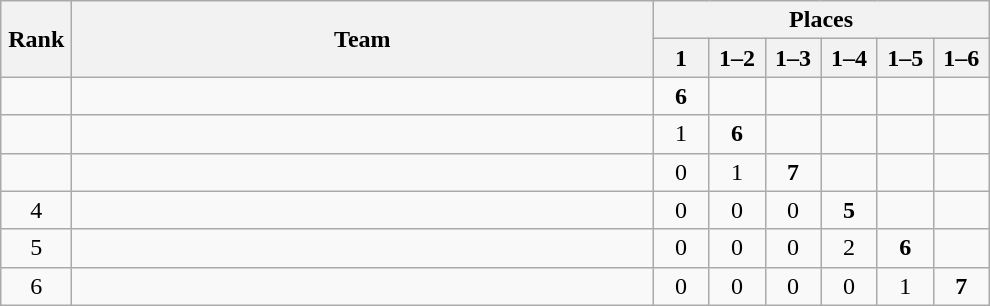<table class="wikitable" style="text-align:center">
<tr>
<th rowspan="2" width=40>Rank</th>
<th rowspan="2" width=380>Team</th>
<th colspan="7">Places</th>
</tr>
<tr>
<th width=30>1</th>
<th width=30>1–2</th>
<th width=30>1–3</th>
<th width=30>1–4</th>
<th width=30>1–5</th>
<th width=30>1–6</th>
</tr>
<tr>
<td></td>
<td align=left></td>
<td><strong>6</strong></td>
<td></td>
<td></td>
<td></td>
<td></td>
<td></td>
</tr>
<tr>
<td></td>
<td align=left></td>
<td>1</td>
<td><strong>6</strong></td>
<td></td>
<td></td>
<td></td>
<td></td>
</tr>
<tr>
<td></td>
<td align=left></td>
<td>0</td>
<td>1</td>
<td><strong>7</strong></td>
<td></td>
<td></td>
<td></td>
</tr>
<tr>
<td>4</td>
<td align=left></td>
<td>0</td>
<td>0</td>
<td>0</td>
<td><strong>5</strong></td>
<td></td>
<td></td>
</tr>
<tr>
<td>5</td>
<td align=left></td>
<td>0</td>
<td>0</td>
<td>0</td>
<td>2</td>
<td><strong>6</strong></td>
<td></td>
</tr>
<tr>
<td>6</td>
<td align=left></td>
<td>0</td>
<td>0</td>
<td>0</td>
<td>0</td>
<td>1</td>
<td><strong>7</strong></td>
</tr>
</table>
